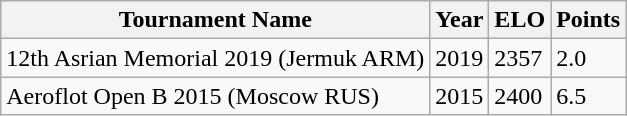<table class="wikitable">
<tr>
<th>Tournament Name</th>
<th>Year</th>
<th>ELO</th>
<th>Points</th>
</tr>
<tr>
<td>12th Asrian Memorial 2019 (Jermuk ARM)</td>
<td>2019</td>
<td>2357</td>
<td>2.0</td>
</tr>
<tr>
<td>Aeroflot Open B 2015 (Moscow RUS)</td>
<td>2015</td>
<td>2400</td>
<td>6.5</td>
</tr>
</table>
